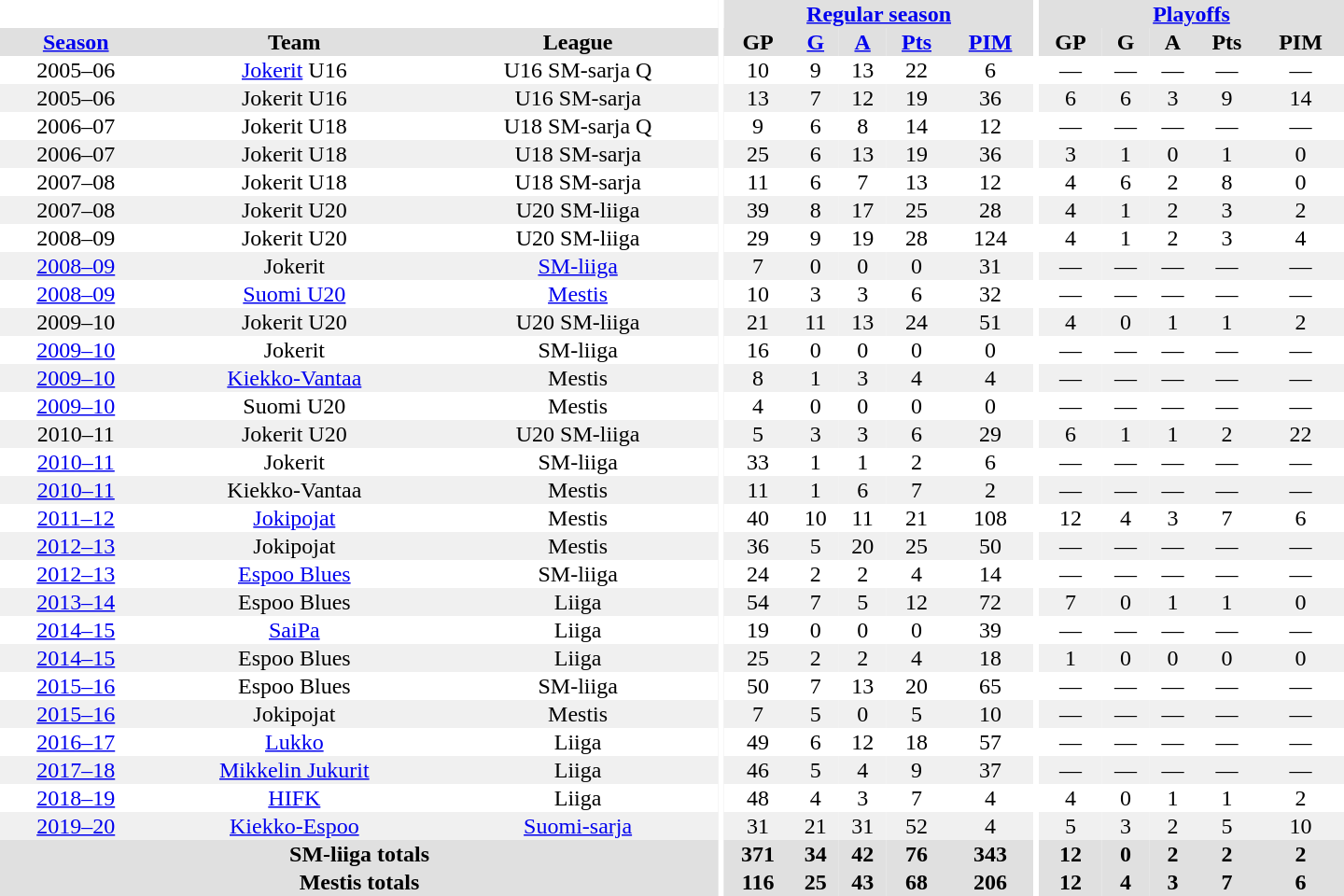<table border="0" cellpadding="1" cellspacing="0" style="text-align:center; width:60em">
<tr bgcolor="#e0e0e0">
<th colspan="3" bgcolor="#ffffff"></th>
<th rowspan="99" bgcolor="#ffffff"></th>
<th colspan="5"><a href='#'>Regular season</a></th>
<th rowspan="99" bgcolor="#ffffff"></th>
<th colspan="5"><a href='#'>Playoffs</a></th>
</tr>
<tr bgcolor="#e0e0e0">
<th><a href='#'>Season</a></th>
<th>Team</th>
<th>League</th>
<th>GP</th>
<th><a href='#'>G</a></th>
<th><a href='#'>A</a></th>
<th><a href='#'>Pts</a></th>
<th><a href='#'>PIM</a></th>
<th>GP</th>
<th>G</th>
<th>A</th>
<th>Pts</th>
<th>PIM</th>
</tr>
<tr>
<td>2005–06</td>
<td><a href='#'>Jokerit</a> U16</td>
<td>U16 SM-sarja Q</td>
<td>10</td>
<td>9</td>
<td>13</td>
<td>22</td>
<td>6</td>
<td>—</td>
<td>—</td>
<td>—</td>
<td>—</td>
<td>—</td>
</tr>
<tr bgcolor="#f0f0f0">
<td>2005–06</td>
<td>Jokerit U16</td>
<td>U16 SM-sarja</td>
<td>13</td>
<td>7</td>
<td>12</td>
<td>19</td>
<td>36</td>
<td>6</td>
<td>6</td>
<td>3</td>
<td>9</td>
<td>14</td>
</tr>
<tr>
<td>2006–07</td>
<td>Jokerit U18</td>
<td>U18 SM-sarja Q</td>
<td>9</td>
<td>6</td>
<td>8</td>
<td>14</td>
<td>12</td>
<td>—</td>
<td>—</td>
<td>—</td>
<td>—</td>
<td>—</td>
</tr>
<tr bgcolor="#f0f0f0">
<td>2006–07</td>
<td>Jokerit U18</td>
<td>U18 SM-sarja</td>
<td>25</td>
<td>6</td>
<td>13</td>
<td>19</td>
<td>36</td>
<td>3</td>
<td>1</td>
<td>0</td>
<td>1</td>
<td>0</td>
</tr>
<tr>
<td>2007–08</td>
<td>Jokerit U18</td>
<td>U18 SM-sarja</td>
<td>11</td>
<td>6</td>
<td>7</td>
<td>13</td>
<td>12</td>
<td>4</td>
<td>6</td>
<td>2</td>
<td>8</td>
<td>0</td>
</tr>
<tr bgcolor="#f0f0f0">
<td>2007–08</td>
<td>Jokerit U20</td>
<td>U20 SM-liiga</td>
<td>39</td>
<td>8</td>
<td>17</td>
<td>25</td>
<td>28</td>
<td>4</td>
<td>1</td>
<td>2</td>
<td>3</td>
<td>2</td>
</tr>
<tr>
<td>2008–09</td>
<td>Jokerit U20</td>
<td>U20 SM-liiga</td>
<td>29</td>
<td>9</td>
<td>19</td>
<td>28</td>
<td>124</td>
<td>4</td>
<td>1</td>
<td>2</td>
<td>3</td>
<td>4</td>
</tr>
<tr bgcolor="#f0f0f0">
<td><a href='#'>2008–09</a></td>
<td>Jokerit</td>
<td><a href='#'>SM-liiga</a></td>
<td>7</td>
<td>0</td>
<td>0</td>
<td>0</td>
<td>31</td>
<td>—</td>
<td>—</td>
<td>—</td>
<td>—</td>
<td>—</td>
</tr>
<tr>
<td><a href='#'>2008–09</a></td>
<td><a href='#'>Suomi U20</a></td>
<td><a href='#'>Mestis</a></td>
<td>10</td>
<td>3</td>
<td>3</td>
<td>6</td>
<td>32</td>
<td>—</td>
<td>—</td>
<td>—</td>
<td>—</td>
<td>—</td>
</tr>
<tr bgcolor="#f0f0f0">
<td>2009–10</td>
<td>Jokerit U20</td>
<td>U20 SM-liiga</td>
<td>21</td>
<td>11</td>
<td>13</td>
<td>24</td>
<td>51</td>
<td>4</td>
<td>0</td>
<td>1</td>
<td>1</td>
<td>2</td>
</tr>
<tr>
<td><a href='#'>2009–10</a></td>
<td>Jokerit</td>
<td>SM-liiga</td>
<td>16</td>
<td>0</td>
<td>0</td>
<td>0</td>
<td>0</td>
<td>—</td>
<td>—</td>
<td>—</td>
<td>—</td>
<td>—</td>
</tr>
<tr bgcolor="#f0f0f0">
<td><a href='#'>2009–10</a></td>
<td><a href='#'>Kiekko-Vantaa</a></td>
<td>Mestis</td>
<td>8</td>
<td>1</td>
<td>3</td>
<td>4</td>
<td>4</td>
<td>—</td>
<td>—</td>
<td>—</td>
<td>—</td>
<td>—</td>
</tr>
<tr>
<td><a href='#'>2009–10</a></td>
<td>Suomi U20</td>
<td>Mestis</td>
<td>4</td>
<td>0</td>
<td>0</td>
<td>0</td>
<td>0</td>
<td>—</td>
<td>—</td>
<td>—</td>
<td>—</td>
<td>—</td>
</tr>
<tr bgcolor="#f0f0f0">
<td>2010–11</td>
<td>Jokerit U20</td>
<td>U20 SM-liiga</td>
<td>5</td>
<td>3</td>
<td>3</td>
<td>6</td>
<td>29</td>
<td>6</td>
<td>1</td>
<td>1</td>
<td>2</td>
<td>22</td>
</tr>
<tr>
<td><a href='#'>2010–11</a></td>
<td>Jokerit</td>
<td>SM-liiga</td>
<td>33</td>
<td>1</td>
<td>1</td>
<td>2</td>
<td>6</td>
<td>—</td>
<td>—</td>
<td>—</td>
<td>—</td>
<td>—</td>
</tr>
<tr bgcolor="#f0f0f0">
<td><a href='#'>2010–11</a></td>
<td>Kiekko-Vantaa</td>
<td>Mestis</td>
<td>11</td>
<td>1</td>
<td>6</td>
<td>7</td>
<td>2</td>
<td>—</td>
<td>—</td>
<td>—</td>
<td>—</td>
<td>—</td>
</tr>
<tr>
<td><a href='#'>2011–12</a></td>
<td><a href='#'>Jokipojat</a></td>
<td>Mestis</td>
<td>40</td>
<td>10</td>
<td>11</td>
<td>21</td>
<td>108</td>
<td>12</td>
<td>4</td>
<td>3</td>
<td>7</td>
<td>6</td>
</tr>
<tr bgcolor="#f0f0f0">
<td><a href='#'>2012–13</a></td>
<td>Jokipojat</td>
<td>Mestis</td>
<td>36</td>
<td>5</td>
<td>20</td>
<td>25</td>
<td>50</td>
<td>—</td>
<td>—</td>
<td>—</td>
<td>—</td>
<td>—</td>
</tr>
<tr>
<td><a href='#'>2012–13</a></td>
<td><a href='#'>Espoo Blues</a></td>
<td>SM-liiga</td>
<td>24</td>
<td>2</td>
<td>2</td>
<td>4</td>
<td>14</td>
<td>—</td>
<td>—</td>
<td>—</td>
<td>—</td>
<td>—</td>
</tr>
<tr bgcolor="#f0f0f0">
<td><a href='#'>2013–14</a></td>
<td>Espoo Blues</td>
<td>Liiga</td>
<td>54</td>
<td>7</td>
<td>5</td>
<td>12</td>
<td>72</td>
<td>7</td>
<td>0</td>
<td>1</td>
<td>1</td>
<td>0</td>
</tr>
<tr>
<td><a href='#'>2014–15</a></td>
<td><a href='#'>SaiPa</a></td>
<td>Liiga</td>
<td>19</td>
<td>0</td>
<td>0</td>
<td>0</td>
<td>39</td>
<td>—</td>
<td>—</td>
<td>—</td>
<td>—</td>
<td>—</td>
</tr>
<tr bgcolor="#f0f0f0">
<td><a href='#'>2014–15</a></td>
<td>Espoo Blues</td>
<td>Liiga</td>
<td>25</td>
<td>2</td>
<td>2</td>
<td>4</td>
<td>18</td>
<td>1</td>
<td>0</td>
<td>0</td>
<td>0</td>
<td>0</td>
</tr>
<tr>
<td><a href='#'>2015–16</a></td>
<td>Espoo Blues</td>
<td>SM-liiga</td>
<td>50</td>
<td>7</td>
<td>13</td>
<td>20</td>
<td>65</td>
<td>—</td>
<td>—</td>
<td>—</td>
<td>—</td>
<td>—</td>
</tr>
<tr bgcolor="#f0f0f0">
<td><a href='#'>2015–16</a></td>
<td>Jokipojat</td>
<td>Mestis</td>
<td>7</td>
<td>5</td>
<td>0</td>
<td>5</td>
<td>10</td>
<td>—</td>
<td>—</td>
<td>—</td>
<td>—</td>
<td>—</td>
</tr>
<tr>
<td><a href='#'>2016–17</a></td>
<td><a href='#'>Lukko</a></td>
<td>Liiga</td>
<td>49</td>
<td>6</td>
<td>12</td>
<td>18</td>
<td>57</td>
<td>—</td>
<td>—</td>
<td>—</td>
<td>—</td>
<td>—</td>
</tr>
<tr bgcolor="#f0f0f0">
<td><a href='#'>2017–18</a></td>
<td><a href='#'>Mikkelin Jukurit</a></td>
<td>Liiga</td>
<td>46</td>
<td>5</td>
<td>4</td>
<td>9</td>
<td>37</td>
<td>—</td>
<td>—</td>
<td>—</td>
<td>—</td>
<td>—</td>
</tr>
<tr>
<td><a href='#'>2018–19</a></td>
<td><a href='#'>HIFK</a></td>
<td>Liiga</td>
<td>48</td>
<td>4</td>
<td>3</td>
<td>7</td>
<td>4</td>
<td>4</td>
<td>0</td>
<td>1</td>
<td>1</td>
<td>2</td>
</tr>
<tr bgcolor="#f0f0f0">
<td><a href='#'>2019–20</a></td>
<td><a href='#'>Kiekko-Espoo</a></td>
<td><a href='#'>Suomi-sarja</a></td>
<td>31</td>
<td>21</td>
<td>31</td>
<td>52</td>
<td>4</td>
<td>5</td>
<td>3</td>
<td>2</td>
<td>5</td>
<td>10</td>
</tr>
<tr>
</tr>
<tr ALIGN="center" bgcolor="#e0e0e0">
<th colspan="3">SM-liiga totals</th>
<th ALIGN="center">371</th>
<th ALIGN="center">34</th>
<th ALIGN="center">42</th>
<th ALIGN="center">76</th>
<th ALIGN="center">343</th>
<th ALIGN="center">12</th>
<th ALIGN="center">0</th>
<th ALIGN="center">2</th>
<th ALIGN="center">2</th>
<th ALIGN="center">2</th>
</tr>
<tr>
</tr>
<tr ALIGN="center" bgcolor="#e0e0e0">
<th colspan="3">Mestis totals</th>
<th ALIGN="center">116</th>
<th ALIGN="center">25</th>
<th ALIGN="center">43</th>
<th ALIGN="center">68</th>
<th ALIGN="center">206</th>
<th ALIGN="center">12</th>
<th ALIGN="center">4</th>
<th ALIGN="center">3</th>
<th ALIGN="center">7</th>
<th ALIGN="center">6</th>
</tr>
</table>
